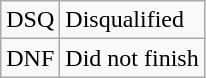<table class="wikitable">
<tr>
<td style="text-align:center;">DSQ</td>
<td>Disqualified</td>
</tr>
<tr>
<td style="text-align:center;">DNF</td>
<td>Did not finish</td>
</tr>
</table>
